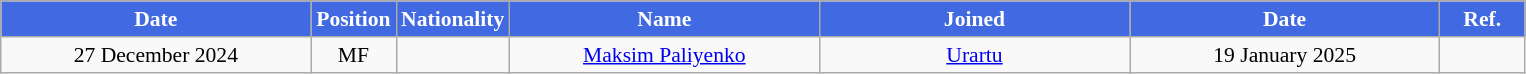<table class="wikitable"  style="text-align:center; font-size:90%; ">
<tr>
<th style="background:#4169E1; color:white; width:200px;">Date</th>
<th style="background:#4169E1; color:white; width:50px;">Position</th>
<th style="background:#4169E1; color:white; width:50px;">Nationality</th>
<th style="background:#4169E1; color:white; width:200px;">Name</th>
<th style="background:#4169E1; color:white; width:200px;">Joined</th>
<th style="background:#4169E1; color:white; width:200px;">Date</th>
<th style="background:#4169E1; color:white; width:50px;">Ref.</th>
</tr>
<tr>
<td>27 December 2024</td>
<td>MF</td>
<td></td>
<td><a href='#'>Maksim Paliyenko</a></td>
<td><a href='#'>Urartu</a></td>
<td>19 January 2025</td>
<td></td>
</tr>
</table>
